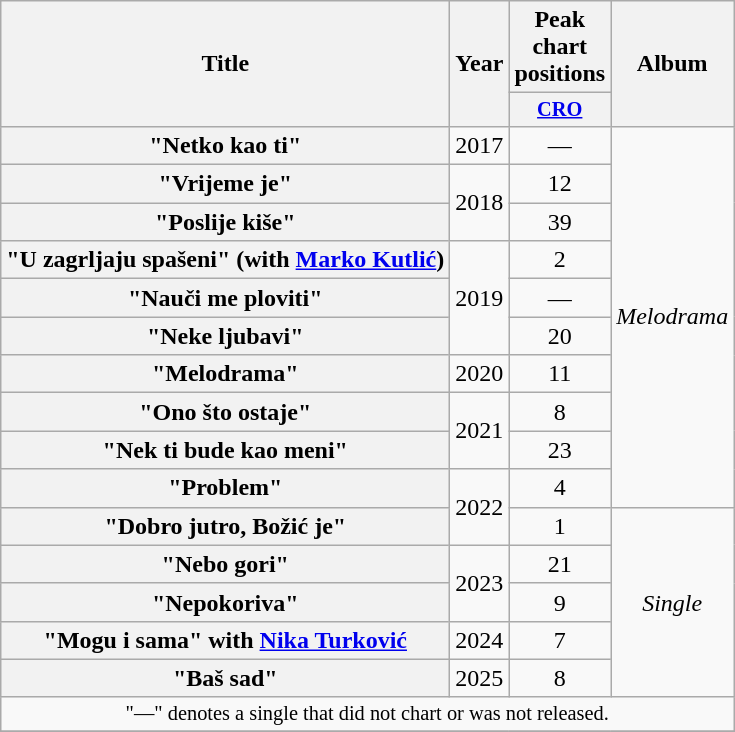<table class="wikitable plainrowheaders" style="text-align:center;">
<tr>
<th scope="col" rowspan="2">Title</th>
<th scope="col" rowspan="2">Year</th>
<th scope="col" colspan="1">Peak chart positions</th>
<th scope="col" rowspan="2">Album</th>
</tr>
<tr>
<th scope="col" style="width:3em; font-size:85%;"><a href='#'>CRO</a><br></th>
</tr>
<tr>
<th scope="row">"Netko kao ti"</th>
<td>2017</td>
<td>—</td>
<td rowspan="10"><em>Melodrama</em></td>
</tr>
<tr>
<th scope="row">"Vrijeme je"</th>
<td rowspan="2">2018</td>
<td>12</td>
</tr>
<tr>
<th scope="row">"Poslije kiše"</th>
<td>39</td>
</tr>
<tr>
<th scope="row">"U zagrljaju spašeni" <span>(with <a href='#'>Marko Kutlić</a>)</span></th>
<td rowspan="3">2019</td>
<td>2</td>
</tr>
<tr>
<th scope="row">"Nauči me ploviti"</th>
<td>—</td>
</tr>
<tr>
<th scope="row">"Neke ljubavi"</th>
<td>20</td>
</tr>
<tr>
<th scope="row">"Melodrama"</th>
<td>2020</td>
<td>11</td>
</tr>
<tr>
<th scope="row">"Ono što ostaje"</th>
<td rowspan="2">2021</td>
<td>8</td>
</tr>
<tr>
<th scope="row">"Nek ti bude kao meni"</th>
<td>23</td>
</tr>
<tr>
<th scope="row">"Problem"</th>
<td rowspan="2">2022</td>
<td>4</td>
</tr>
<tr>
<th scope="row">"Dobro jutro, Božić je"</th>
<td>1</td>
<td rowspan="5"><em>Single</em></td>
</tr>
<tr>
<th scope="row">"Nebo gori"</th>
<td rowspan="2">2023</td>
<td>21</td>
</tr>
<tr>
<th scope="row">"Nepokoriva"</th>
<td>9</td>
</tr>
<tr>
<th scope="row">"Mogu i sama" with <a href='#'>Nika Turković</a></th>
<td>2024</td>
<td>7</td>
</tr>
<tr>
<th scope="row">"Baš sad"</th>
<td>2025</td>
<td>8</td>
</tr>
<tr>
<td colspan="20" style="text-align:center; font-size:85%;">"—" denotes a single that did not chart or was not released.</td>
</tr>
<tr>
</tr>
</table>
